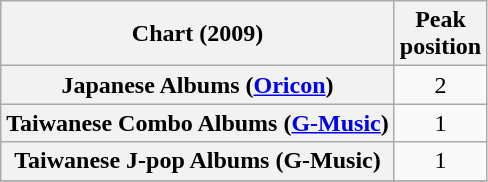<table class="wikitable plainrowheaders sortable">
<tr>
<th>Chart (2009)</th>
<th>Peak<br>position</th>
</tr>
<tr>
<th scope="row">Japanese Albums (<a href='#'>Oricon</a>)</th>
<td style="text-align:center;">2</td>
</tr>
<tr>
<th scope="row">Taiwanese Combo Albums (<a href='#'>G-Music</a>)</th>
<td style="text-align:center;">1</td>
</tr>
<tr>
<th scope="row">Taiwanese J-pop Albums (G-Music)</th>
<td style="text-align:center;">1</td>
</tr>
<tr>
</tr>
</table>
